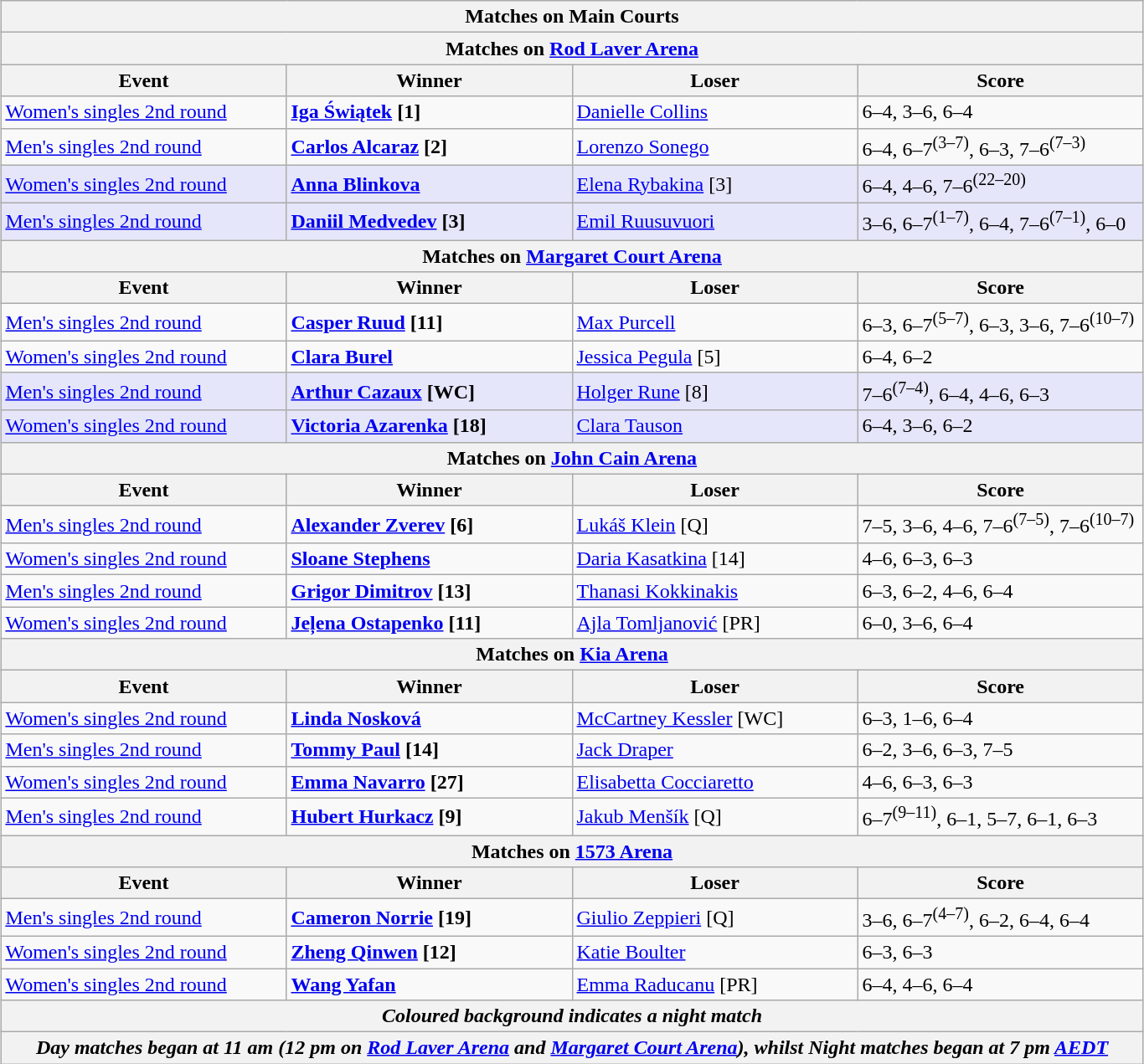<table class="wikitable collapsible uncollapsed" style="margin:auto;">
<tr>
<th colspan=4><strong>Matches on Main Courts</strong></th>
</tr>
<tr>
<th colspan=4><strong>Matches on <a href='#'>Rod Laver Arena</a></strong></th>
</tr>
<tr>
<th style="width:220px;">Event</th>
<th style="width:220px;">Winner</th>
<th style="width:220px;">Loser</th>
<th style="width:220px;">Score</th>
</tr>
<tr>
<td><a href='#'>Women's singles 2nd round</a></td>
<td><strong> <a href='#'>Iga Świątek</a> [1]</strong></td>
<td> <a href='#'>Danielle Collins</a></td>
<td>6–4, 3–6, 6–4</td>
</tr>
<tr>
<td><a href='#'>Men's singles 2nd round</a></td>
<td><strong> <a href='#'>Carlos Alcaraz</a> [2]</strong></td>
<td> <a href='#'>Lorenzo Sonego</a></td>
<td>6–4, 6–7<sup>(3–7)</sup>, 6–3, 7–6<sup>(7–3)</sup></td>
</tr>
<tr bgcolor=lavender>
<td><a href='#'>Women's singles 2nd round</a></td>
<td><strong> <a href='#'>Anna Blinkova</a></strong></td>
<td> <a href='#'>Elena Rybakina</a> [3]</td>
<td>6–4, 4–6, 7–6<sup>(22–20)</sup></td>
</tr>
<tr bgcolor=lavender>
<td><a href='#'>Men's singles 2nd round</a></td>
<td><strong> <a href='#'>Daniil Medvedev</a> [3]</strong></td>
<td> <a href='#'>Emil Ruusuvuori</a></td>
<td>3–6, 6–7<sup>(1–7)</sup>, 6–4, 7–6<sup>(7–1)</sup>, 6–0</td>
</tr>
<tr>
<th colspan=4><strong>Matches on <a href='#'>Margaret Court Arena</a></strong></th>
</tr>
<tr>
<th style="width:220px;">Event</th>
<th style="width:220px;">Winner</th>
<th style="width:220px;">Loser</th>
<th style="width:220px;">Score</th>
</tr>
<tr>
<td><a href='#'>Men's singles 2nd round</a></td>
<td><strong> <a href='#'>Casper Ruud</a> [11]</strong></td>
<td> <a href='#'>Max Purcell</a></td>
<td>6–3, 6–7<sup>(5–7)</sup>, 6–3, 3–6, 7–6<sup>(10–7)</sup></td>
</tr>
<tr>
<td><a href='#'>Women's singles 2nd round</a></td>
<td><strong> <a href='#'>Clara Burel</a></strong></td>
<td> <a href='#'>Jessica Pegula</a> [5]</td>
<td>6–4, 6–2</td>
</tr>
<tr bgcolor=lavender>
<td><a href='#'>Men's singles 2nd round</a></td>
<td><strong> <a href='#'>Arthur Cazaux</a> [WC]</strong></td>
<td> <a href='#'>Holger Rune</a> [8]</td>
<td>7–6<sup>(7–4)</sup>, 6–4, 4–6, 6–3</td>
</tr>
<tr bgcolor=lavender>
<td><a href='#'>Women's singles 2nd round</a></td>
<td><strong> <a href='#'>Victoria Azarenka</a> [18]</strong></td>
<td> <a href='#'>Clara Tauson</a></td>
<td>6–4, 3–6, 6–2</td>
</tr>
<tr>
<th colspan=4><strong>Matches on <a href='#'>John Cain Arena</a></strong></th>
</tr>
<tr>
<th style="width:220px;">Event</th>
<th style="width:220px;">Winner</th>
<th style="width:220px;">Loser</th>
<th style="width:220px;">Score</th>
</tr>
<tr>
<td><a href='#'>Men's singles 2nd round</a></td>
<td><strong> <a href='#'>Alexander Zverev</a> [6]</strong></td>
<td> <a href='#'>Lukáš Klein</a> [Q]</td>
<td>7–5, 3–6, 4–6, 7–6<sup>(7–5)</sup>, 7–6<sup>(10–7)</sup></td>
</tr>
<tr>
<td><a href='#'>Women's singles 2nd round</a></td>
<td><strong> <a href='#'>Sloane Stephens</a></strong></td>
<td> <a href='#'>Daria Kasatkina</a> [14]</td>
<td>4–6, 6–3, 6–3</td>
</tr>
<tr>
<td><a href='#'>Men's singles 2nd round</a></td>
<td><strong> <a href='#'>Grigor Dimitrov</a> [13]</strong></td>
<td> <a href='#'>Thanasi Kokkinakis</a></td>
<td>6–3, 6–2, 4–6, 6–4</td>
</tr>
<tr>
<td><a href='#'>Women's singles 2nd round</a></td>
<td><strong> <a href='#'>Jeļena Ostapenko</a> [11]</strong></td>
<td> <a href='#'>Ajla Tomljanović</a> [PR]</td>
<td>6–0, 3–6, 6–4</td>
</tr>
<tr>
<th colspan=4><strong>Matches on <a href='#'>Kia Arena</a></strong></th>
</tr>
<tr>
<th style="width:220px;">Event</th>
<th style="width:220px;">Winner</th>
<th style="width:220px;">Loser</th>
<th style="width:220px;">Score</th>
</tr>
<tr>
<td><a href='#'>Women's singles 2nd round</a></td>
<td><strong> <a href='#'>Linda Nosková</a></strong></td>
<td> <a href='#'>McCartney Kessler</a> [WC]</td>
<td>6–3, 1–6, 6–4</td>
</tr>
<tr>
<td><a href='#'>Men's singles 2nd round</a></td>
<td><strong> <a href='#'>Tommy Paul</a> [14]</strong></td>
<td> <a href='#'>Jack Draper</a></td>
<td>6–2, 3–6, 6–3, 7–5</td>
</tr>
<tr>
<td><a href='#'>Women's singles 2nd round</a></td>
<td><strong> <a href='#'>Emma Navarro</a> [27]</strong></td>
<td> <a href='#'>Elisabetta Cocciaretto</a></td>
<td>4–6, 6–3, 6–3</td>
</tr>
<tr>
<td><a href='#'>Men's singles 2nd round</a></td>
<td><strong> <a href='#'>Hubert Hurkacz</a> [9]</strong></td>
<td> <a href='#'>Jakub Menšík</a> [Q]</td>
<td>6–7<sup>(9–11)</sup>, 6–1, 5–7, 6–1, 6–3</td>
</tr>
<tr>
<th colspan=4><strong>Matches on <a href='#'>1573 Arena</a></strong></th>
</tr>
<tr>
<th style="width:220px;">Event</th>
<th style="width:220px;">Winner</th>
<th style="width:220px;">Loser</th>
<th style="width:220px;">Score</th>
</tr>
<tr>
<td><a href='#'>Men's singles 2nd round</a></td>
<td><strong> <a href='#'>Cameron Norrie</a> [19]</strong></td>
<td> <a href='#'>Giulio Zeppieri</a> [Q]</td>
<td>3–6, 6–7<sup>(4–7)</sup>, 6–2, 6–4, 6–4</td>
</tr>
<tr>
<td><a href='#'>Women's singles 2nd round</a></td>
<td><strong> <a href='#'>Zheng Qinwen</a> [12]</strong></td>
<td> <a href='#'>Katie Boulter</a></td>
<td>6–3, 6–3</td>
</tr>
<tr>
<td><a href='#'>Women's singles 2nd round</a></td>
<td><strong> <a href='#'>Wang Yafan</a></strong></td>
<td> <a href='#'>Emma Raducanu</a> [PR]</td>
<td>6–4, 4–6, 6–4</td>
</tr>
<tr>
<th colspan=4><em>Coloured background indicates a night match</em></th>
</tr>
<tr>
<th colspan=4><em>Day matches began at 11 am (12 pm on <a href='#'>Rod Laver Arena</a> and <a href='#'>Margaret Court Arena</a>), whilst Night matches began at 7 pm <a href='#'>AEDT</a></em></th>
</tr>
</table>
